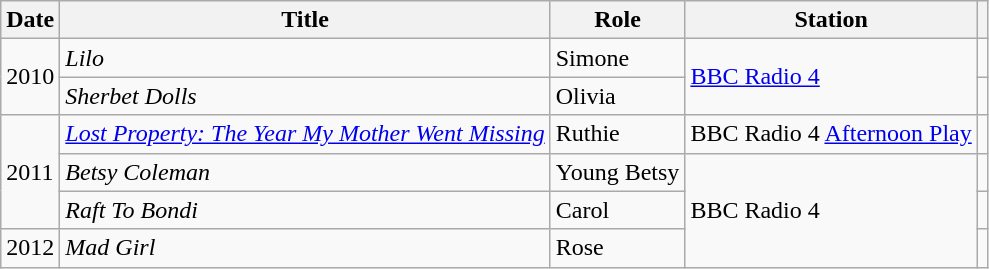<table class="wikitable sortable">
<tr>
<th>Date</th>
<th>Title</th>
<th>Role</th>
<th>Station</th>
<th></th>
</tr>
<tr>
<td rowspan=2>2010</td>
<td><em>Lilo</em></td>
<td>Simone</td>
<td rowspan=2><a href='#'>BBC Radio 4</a></td>
<td></td>
</tr>
<tr>
<td><em>Sherbet Dolls</em></td>
<td>Olivia</td>
<td></td>
</tr>
<tr>
<td rowspan=3>2011</td>
<td><em><a href='#'>Lost Property: The Year My Mother Went Missing</a></em></td>
<td>Ruthie</td>
<td>BBC Radio 4 <a href='#'>Afternoon Play</a></td>
<td></td>
</tr>
<tr>
<td><em>Betsy Coleman</em></td>
<td>Young Betsy</td>
<td rowspan=3>BBC Radio 4</td>
<td></td>
</tr>
<tr>
<td><em>Raft To Bondi</em></td>
<td>Carol</td>
<td></td>
</tr>
<tr>
<td>2012</td>
<td><em>Mad Girl</em></td>
<td>Rose</td>
<td></td>
</tr>
</table>
